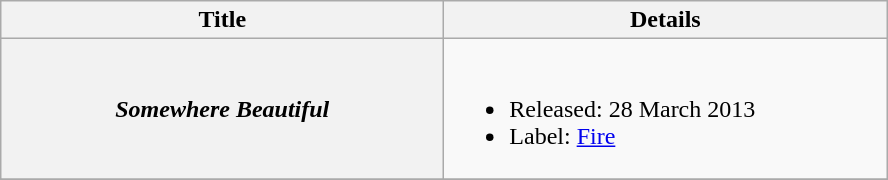<table class="wikitable plainrowheaders">
<tr>
<th scope="col" style="width:18em;">Title</th>
<th scope="col" style="width:18em;">Details</th>
</tr>
<tr>
<th scope="row"><em>Somewhere Beautiful</em></th>
<td><br><ul><li>Released: 28 March 2013</li><li>Label: <a href='#'>Fire</a> </li></ul></td>
</tr>
<tr>
</tr>
</table>
